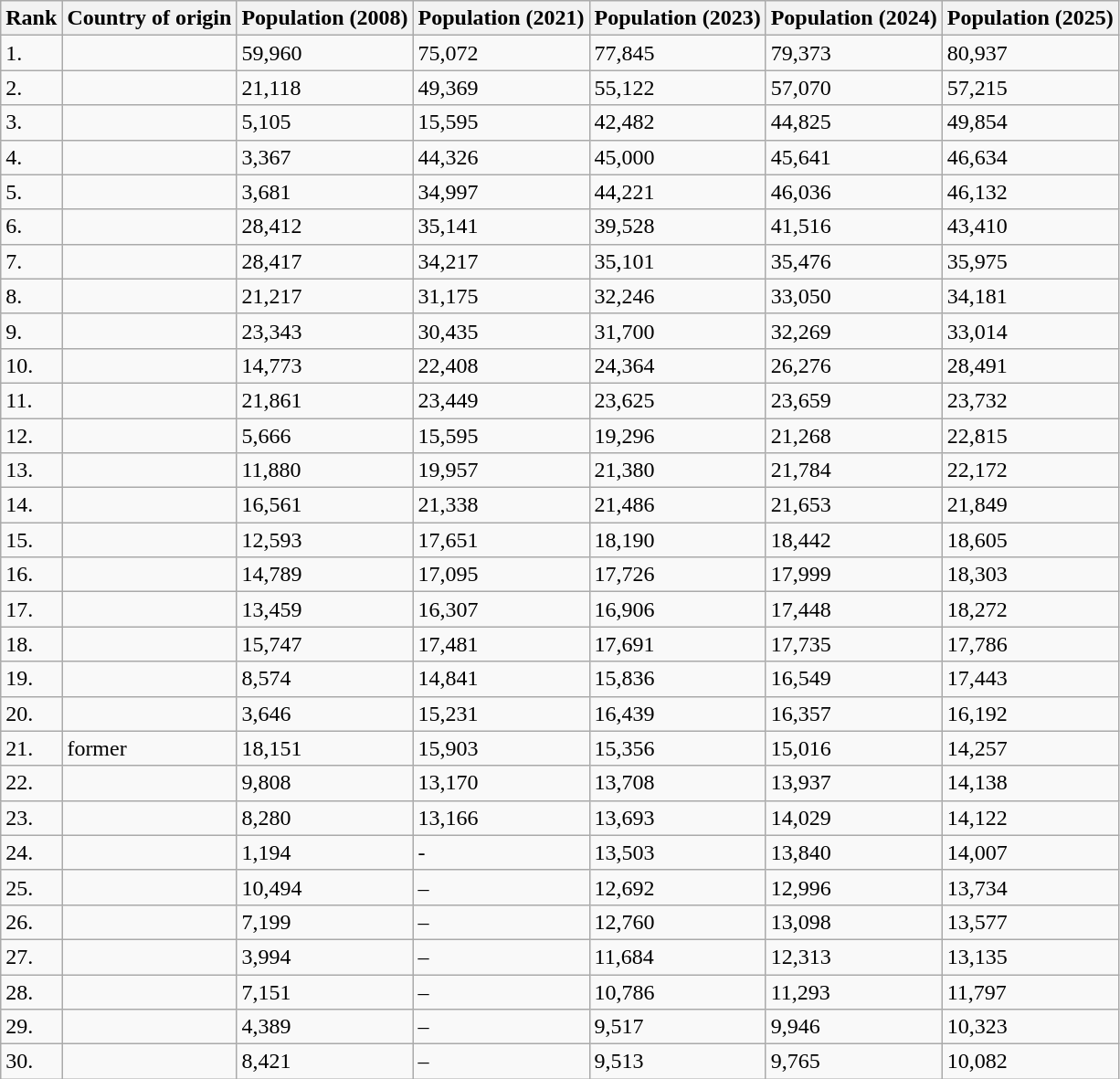<table class="wikitable sortable mw-collapsible mw-collapsed">
<tr>
<th>Rank</th>
<th>Country of origin</th>
<th>Population (2008)</th>
<th>Population (2021)</th>
<th>Population (2023)</th>
<th>Population (2024)</th>
<th>Population (2025)</th>
</tr>
<tr>
<td>1.</td>
<td></td>
<td>59,960</td>
<td>75,072</td>
<td>77,845</td>
<td>79,373</td>
<td>80,937</td>
</tr>
<tr>
<td>2.</td>
<td></td>
<td>21,118</td>
<td>49,369</td>
<td>55,122</td>
<td>57,070</td>
<td>57,215</td>
</tr>
<tr>
<td>3.</td>
<td></td>
<td>5,105</td>
<td>15,595</td>
<td>42,482</td>
<td>44,825</td>
<td>49,854</td>
</tr>
<tr>
<td>4.</td>
<td></td>
<td>3,367</td>
<td>44,326</td>
<td>45,000</td>
<td>45,641</td>
<td>46,634</td>
</tr>
<tr>
<td>5.</td>
<td></td>
<td>3,681</td>
<td>34,997</td>
<td>44,221</td>
<td>46,036</td>
<td>46,132</td>
</tr>
<tr>
<td>6.</td>
<td></td>
<td>28,412</td>
<td>35,141</td>
<td>39,528</td>
<td>41,516</td>
<td>43,410</td>
</tr>
<tr>
<td>7.</td>
<td></td>
<td>28,417</td>
<td>34,217</td>
<td>35,101</td>
<td>35,476</td>
<td>35,975</td>
</tr>
<tr>
<td>8.</td>
<td></td>
<td>21,217</td>
<td>31,175</td>
<td>32,246</td>
<td>33,050</td>
<td>34,181</td>
</tr>
<tr>
<td>9.</td>
<td></td>
<td>23,343</td>
<td>30,435</td>
<td>31,700</td>
<td>32,269</td>
<td>33,014</td>
</tr>
<tr>
<td>10.</td>
<td></td>
<td>14,773</td>
<td>22,408</td>
<td>24,364</td>
<td>26,276</td>
<td>28,491</td>
</tr>
<tr>
<td>11.</td>
<td></td>
<td>21,861</td>
<td>23,449</td>
<td>23,625</td>
<td>23,659</td>
<td>23,732</td>
</tr>
<tr>
<td>12.</td>
<td></td>
<td>5,666</td>
<td>15,595</td>
<td>19,296</td>
<td>21,268</td>
<td>22,815</td>
</tr>
<tr>
<td>13.</td>
<td></td>
<td>11,880</td>
<td>19,957</td>
<td>21,380</td>
<td>21,784</td>
<td>22,172</td>
</tr>
<tr>
<td>14.</td>
<td></td>
<td>16,561</td>
<td>21,338</td>
<td>21,486</td>
<td>21,653</td>
<td>21,849</td>
</tr>
<tr>
<td>15.</td>
<td></td>
<td>12,593</td>
<td>17,651</td>
<td>18,190</td>
<td>18,442</td>
<td>18,605</td>
</tr>
<tr>
<td>16.</td>
<td></td>
<td>14,789</td>
<td>17,095</td>
<td>17,726</td>
<td>17,999</td>
<td>18,303</td>
</tr>
<tr>
<td>17.</td>
<td></td>
<td>13,459</td>
<td>16,307</td>
<td>16,906</td>
<td>17,448</td>
<td>18,272</td>
</tr>
<tr>
<td>18.</td>
<td></td>
<td>15,747</td>
<td>17,481</td>
<td>17,691</td>
<td>17,735</td>
<td>17,786</td>
</tr>
<tr>
<td>19.</td>
<td></td>
<td>8,574</td>
<td>14,841</td>
<td>15,836</td>
<td>16,549</td>
<td>17,443</td>
</tr>
<tr>
<td>20.</td>
<td></td>
<td>3,646</td>
<td>15,231</td>
<td>16,439</td>
<td>16,357</td>
<td>16,192</td>
</tr>
<tr>
<td>21.</td>
<td>former </td>
<td>18,151</td>
<td>15,903</td>
<td>15,356</td>
<td>15,016</td>
<td>14,257</td>
</tr>
<tr>
<td>22.</td>
<td></td>
<td>9,808</td>
<td>13,170</td>
<td>13,708</td>
<td>13,937</td>
<td>14,138</td>
</tr>
<tr>
<td>23.</td>
<td></td>
<td>8,280</td>
<td>13,166</td>
<td>13,693</td>
<td>14,029</td>
<td>14,122</td>
</tr>
<tr>
<td>24.</td>
<td></td>
<td>1,194</td>
<td>-</td>
<td>13,503</td>
<td>13,840</td>
<td>14,007</td>
</tr>
<tr>
<td>25.</td>
<td></td>
<td>10,494</td>
<td>–</td>
<td>12,692</td>
<td>12,996</td>
<td>13,734</td>
</tr>
<tr>
<td>26.</td>
<td></td>
<td>7,199</td>
<td>–</td>
<td>12,760</td>
<td>13,098</td>
<td>13,577</td>
</tr>
<tr>
<td>27.</td>
<td></td>
<td>3,994</td>
<td>–</td>
<td>11,684</td>
<td>12,313</td>
<td>13,135</td>
</tr>
<tr>
<td>28.</td>
<td></td>
<td>7,151</td>
<td>–</td>
<td>10,786</td>
<td>11,293</td>
<td>11,797</td>
</tr>
<tr>
<td>29.</td>
<td></td>
<td>4,389</td>
<td>–</td>
<td>9,517</td>
<td>9,946</td>
<td>10,323</td>
</tr>
<tr>
<td>30.</td>
<td></td>
<td>8,421</td>
<td>–</td>
<td>9,513</td>
<td>9,765</td>
<td>10,082</td>
</tr>
</table>
